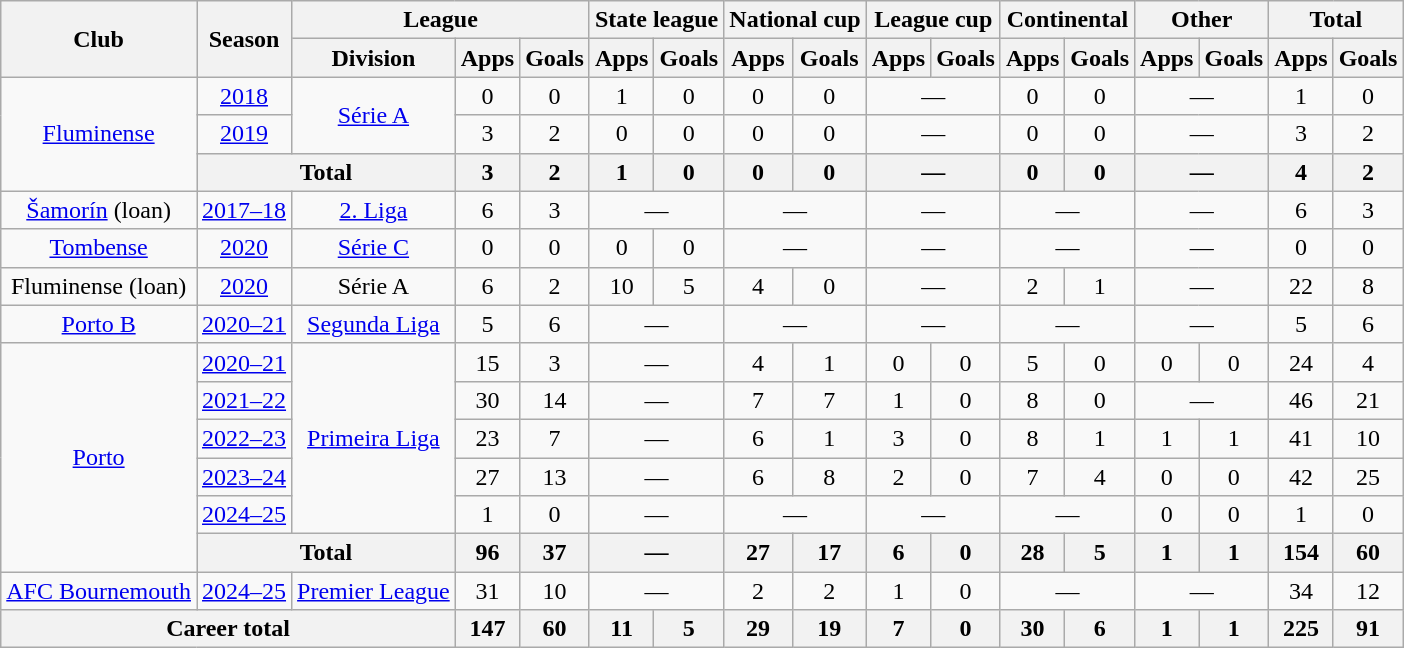<table class="wikitable" style="text-align:center">
<tr>
<th rowspan="2">Club</th>
<th rowspan="2">Season</th>
<th colspan="3">League</th>
<th colspan="2">State league</th>
<th colspan="2">National cup</th>
<th colspan="2">League cup</th>
<th colspan="2">Continental</th>
<th colspan="2">Other</th>
<th colspan="2">Total</th>
</tr>
<tr>
<th>Division</th>
<th>Apps</th>
<th>Goals</th>
<th>Apps</th>
<th>Goals</th>
<th>Apps</th>
<th>Goals</th>
<th>Apps</th>
<th>Goals</th>
<th>Apps</th>
<th>Goals</th>
<th>Apps</th>
<th>Goals</th>
<th>Apps</th>
<th>Goals</th>
</tr>
<tr>
<td rowspan="3"><a href='#'>Fluminense</a></td>
<td><a href='#'>2018</a></td>
<td rowspan="2"><a href='#'>Série A</a></td>
<td>0</td>
<td>0</td>
<td>1</td>
<td>0</td>
<td>0</td>
<td>0</td>
<td colspan="2">—</td>
<td>0</td>
<td>0</td>
<td colspan="2">—</td>
<td>1</td>
<td>0</td>
</tr>
<tr>
<td><a href='#'>2019</a></td>
<td>3</td>
<td>2</td>
<td>0</td>
<td>0</td>
<td>0</td>
<td>0</td>
<td colspan="2">—</td>
<td>0</td>
<td>0</td>
<td colspan="2">—</td>
<td>3</td>
<td>2</td>
</tr>
<tr>
<th colspan="2">Total</th>
<th>3</th>
<th>2</th>
<th>1</th>
<th>0</th>
<th>0</th>
<th>0</th>
<th colspan="2">—</th>
<th>0</th>
<th>0</th>
<th colspan="2">—</th>
<th>4</th>
<th>2</th>
</tr>
<tr>
<td><a href='#'>Šamorín</a> (loan)</td>
<td><a href='#'>2017–18</a></td>
<td><a href='#'>2. Liga</a></td>
<td>6</td>
<td>3</td>
<td colspan="2">—</td>
<td colspan="2">—</td>
<td colspan="2">—</td>
<td colspan="2">—</td>
<td colspan="2">—</td>
<td>6</td>
<td>3</td>
</tr>
<tr>
<td><a href='#'>Tombense</a></td>
<td><a href='#'>2020</a></td>
<td><a href='#'>Série C</a></td>
<td>0</td>
<td>0</td>
<td>0</td>
<td>0</td>
<td colspan="2">—</td>
<td colspan="2">—</td>
<td colspan="2">—</td>
<td colspan="2">—</td>
<td>0</td>
<td>0</td>
</tr>
<tr>
<td>Fluminense (loan)</td>
<td><a href='#'>2020</a></td>
<td>Série A</td>
<td>6</td>
<td>2</td>
<td>10</td>
<td>5</td>
<td>4</td>
<td>0</td>
<td colspan="2">—</td>
<td>2</td>
<td>1</td>
<td colspan="2">—</td>
<td>22</td>
<td>8</td>
</tr>
<tr>
<td><a href='#'>Porto B</a></td>
<td><a href='#'>2020–21</a></td>
<td><a href='#'>Segunda Liga</a></td>
<td>5</td>
<td>6</td>
<td colspan="2">—</td>
<td colspan="2">—</td>
<td colspan="2">—</td>
<td colspan="2">—</td>
<td colspan="2">—</td>
<td>5</td>
<td>6</td>
</tr>
<tr>
<td rowspan="6"><a href='#'>Porto</a></td>
<td><a href='#'>2020–21</a></td>
<td rowspan="5"><a href='#'>Primeira Liga</a></td>
<td>15</td>
<td>3</td>
<td colspan="2">—</td>
<td>4</td>
<td>1</td>
<td>0</td>
<td>0</td>
<td>5</td>
<td>0</td>
<td>0</td>
<td>0</td>
<td>24</td>
<td>4</td>
</tr>
<tr>
<td><a href='#'>2021–22</a></td>
<td>30</td>
<td>14</td>
<td colspan="2">—</td>
<td>7</td>
<td>7</td>
<td>1</td>
<td>0</td>
<td>8</td>
<td>0</td>
<td colspan="2">—</td>
<td>46</td>
<td>21</td>
</tr>
<tr>
<td><a href='#'>2022–23</a></td>
<td>23</td>
<td>7</td>
<td colspan="2">—</td>
<td>6</td>
<td>1</td>
<td>3</td>
<td>0</td>
<td>8</td>
<td>1</td>
<td>1</td>
<td>1</td>
<td>41</td>
<td>10</td>
</tr>
<tr>
<td><a href='#'>2023–24</a></td>
<td>27</td>
<td>13</td>
<td colspan="2">—</td>
<td>6</td>
<td>8</td>
<td>2</td>
<td>0</td>
<td>7</td>
<td>4</td>
<td>0</td>
<td>0</td>
<td>42</td>
<td>25</td>
</tr>
<tr>
<td><a href='#'>2024–25</a></td>
<td>1</td>
<td>0</td>
<td colspan="2">—</td>
<td colspan="2">—</td>
<td colspan="2">—</td>
<td colspan="2">—</td>
<td>0</td>
<td>0</td>
<td>1</td>
<td>0</td>
</tr>
<tr>
<th colspan="2">Total</th>
<th>96</th>
<th>37</th>
<th colspan="2">—</th>
<th>27</th>
<th>17</th>
<th>6</th>
<th>0</th>
<th>28</th>
<th>5</th>
<th>1</th>
<th>1</th>
<th>154</th>
<th>60</th>
</tr>
<tr>
<td><a href='#'>AFC Bournemouth</a></td>
<td><a href='#'>2024–25</a></td>
<td><a href='#'>Premier League</a></td>
<td>31</td>
<td>10</td>
<td colspan="2">—</td>
<td>2</td>
<td>2</td>
<td>1</td>
<td>0</td>
<td colspan="2">—</td>
<td colspan="2">—</td>
<td>34</td>
<td>12</td>
</tr>
<tr>
<th colspan="3">Career total</th>
<th>147</th>
<th>60</th>
<th>11</th>
<th>5</th>
<th>29</th>
<th>19</th>
<th>7</th>
<th>0</th>
<th>30</th>
<th>6</th>
<th>1</th>
<th>1</th>
<th>225</th>
<th>91</th>
</tr>
</table>
